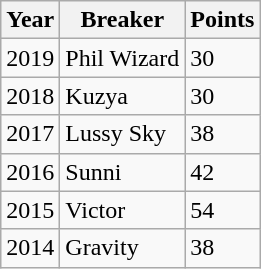<table class="wikitable">
<tr>
<th>Year</th>
<th>Breaker</th>
<th>Points</th>
</tr>
<tr>
<td>2019</td>
<td> Phil Wizard</td>
<td>30</td>
</tr>
<tr>
<td>2018</td>
<td> Kuzya</td>
<td>30</td>
</tr>
<tr>
<td>2017</td>
<td> Lussy Sky</td>
<td>38</td>
</tr>
<tr>
<td>2016</td>
<td> Sunni</td>
<td>42</td>
</tr>
<tr>
<td>2015</td>
<td> Victor</td>
<td>54</td>
</tr>
<tr>
<td>2014</td>
<td> Gravity</td>
<td>38</td>
</tr>
</table>
